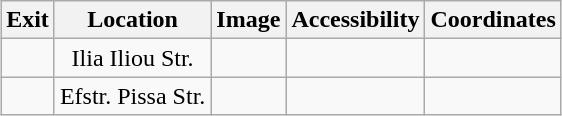<table cellpadding="5" style="margin:0 auto; text-align:center;"  class="wikitable">
<tr>
<th>Exit</th>
<th>Location</th>
<th>Image</th>
<th>Accessibility</th>
<th>Coordinates</th>
</tr>
<tr>
<td></td>
<td>Ilia Iliou Str.</td>
<td></td>
<td></td>
<td></td>
</tr>
<tr>
<td></td>
<td>Efstr. Pissa Str.</td>
<td></td>
<td></td>
<td></td>
</tr>
</table>
